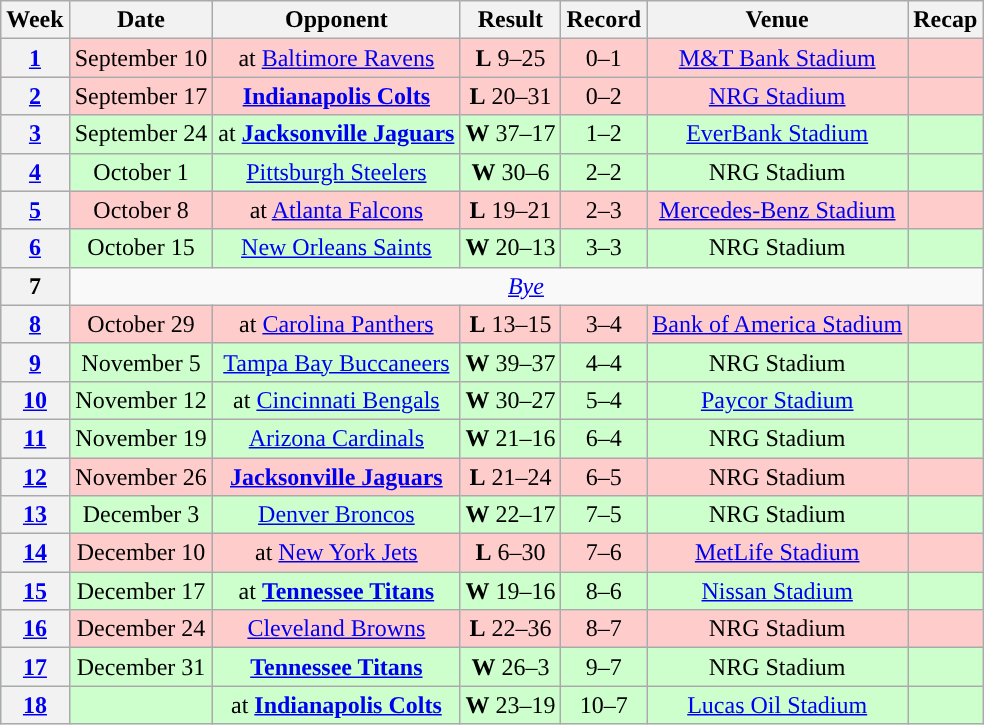<table class="wikitable" style="text-align:center">
<tr>
<th>Week</th>
<th>Date</th>
<th>Opponent</th>
<th>Result</th>
<th>Record</th>
<th>Venue</th>
<th>Recap</th>
</tr>
<tr style="background:#fcc">
<th><a href='#'>1</a></th>
<td>September 10</td>
<td>at <a href='#'>Baltimore Ravens</a></td>
<td><strong>L</strong> 9–25</td>
<td>0–1</td>
<td><a href='#'>M&T Bank Stadium</a></td>
<td></td>
</tr>
<tr style="background:#fcc">
<th><a href='#'>2</a></th>
<td>September 17</td>
<td><strong><a href='#'>Indianapolis Colts</a></strong></td>
<td><strong>L</strong> 20–31</td>
<td>0–2</td>
<td><a href='#'>NRG Stadium</a></td>
<td></td>
</tr>
<tr style="background:#cfc">
<th><a href='#'>3</a></th>
<td>September 24</td>
<td>at <strong><a href='#'>Jacksonville Jaguars</a></strong></td>
<td><strong>W</strong> 37–17</td>
<td>1–2</td>
<td><a href='#'>EverBank Stadium</a></td>
<td></td>
</tr>
<tr style="background:#cfc">
<th><a href='#'>4</a></th>
<td>October 1</td>
<td><a href='#'>Pittsburgh Steelers</a></td>
<td><strong>W</strong> 30–6</td>
<td>2–2</td>
<td>NRG Stadium</td>
<td></td>
</tr>
<tr style="background:#fcc">
<th><a href='#'>5</a></th>
<td>October 8</td>
<td>at <a href='#'>Atlanta Falcons</a></td>
<td><strong>L</strong> 19–21</td>
<td>2–3</td>
<td><a href='#'>Mercedes-Benz Stadium</a></td>
<td></td>
</tr>
<tr style="background:#cfc">
<th><a href='#'>6</a></th>
<td>October 15</td>
<td><a href='#'>New Orleans Saints</a></td>
<td><strong>W</strong> 20–13</td>
<td>3–3</td>
<td>NRG Stadium</td>
<td></td>
</tr>
<tr>
<th>7</th>
<td colspan="6"><em><a href='#'>Bye</a></em></td>
</tr>
<tr style="background:#fcc">
<th><a href='#'>8</a></th>
<td>October 29</td>
<td>at <a href='#'>Carolina Panthers</a></td>
<td><strong>L</strong> 13–15</td>
<td>3–4</td>
<td><a href='#'>Bank of America Stadium</a></td>
<td></td>
</tr>
<tr style="background:#cfc">
<th><a href='#'>9</a></th>
<td>November 5</td>
<td><a href='#'>Tampa Bay Buccaneers</a></td>
<td><strong>W</strong> 39–37</td>
<td>4–4</td>
<td>NRG Stadium</td>
<td></td>
</tr>
<tr style="background:#cfc">
<th><a href='#'>10</a></th>
<td>November 12</td>
<td>at <a href='#'>Cincinnati Bengals</a></td>
<td><strong>W</strong> 30–27</td>
<td>5–4</td>
<td><a href='#'>Paycor Stadium</a></td>
<td></td>
</tr>
<tr style="background:#cfc">
<th><a href='#'>11</a></th>
<td>November 19</td>
<td><a href='#'>Arizona Cardinals</a></td>
<td><strong>W</strong> 21–16</td>
<td>6–4</td>
<td>NRG Stadium</td>
<td></td>
</tr>
<tr style="background:#fcc">
<th><a href='#'>12</a></th>
<td>November 26</td>
<td><strong><a href='#'>Jacksonville Jaguars</a></strong></td>
<td><strong>L</strong> 21–24</td>
<td>6–5</td>
<td>NRG Stadium</td>
<td></td>
</tr>
<tr style="background:#cfc">
<th><a href='#'>13</a></th>
<td>December 3</td>
<td><a href='#'>Denver Broncos</a></td>
<td><strong>W</strong> 22–17</td>
<td>7–5</td>
<td>NRG Stadium</td>
<td></td>
</tr>
<tr style="background:#fcc">
<th><a href='#'>14</a></th>
<td>December 10</td>
<td>at <a href='#'>New York Jets</a></td>
<td><strong>L</strong> 6–30</td>
<td>7–6</td>
<td><a href='#'>MetLife Stadium</a></td>
<td></td>
</tr>
<tr style="background:#cfc">
<th><a href='#'>15</a></th>
<td>December 17</td>
<td>at <strong><a href='#'>Tennessee Titans</a></strong></td>
<td><strong>W</strong> 19–16 </td>
<td>8–6</td>
<td><a href='#'>Nissan Stadium</a></td>
<td></td>
</tr>
<tr style="background:#fcc">
<th><a href='#'>16</a></th>
<td>December 24</td>
<td><a href='#'>Cleveland Browns</a></td>
<td><strong>L</strong> 22–36</td>
<td>8–7</td>
<td>NRG Stadium</td>
<td></td>
</tr>
<tr style="background:#cfc">
<th><a href='#'>17</a></th>
<td>December 31</td>
<td><strong><a href='#'>Tennessee Titans</a></strong></td>
<td><strong>W</strong> 26–3</td>
<td>9–7</td>
<td>NRG Stadium</td>
<td></td>
</tr>
<tr style="background:#cfc">
<th><a href='#'>18</a></th>
<td></td>
<td>at <strong><a href='#'>Indianapolis Colts</a></strong></td>
<td><strong>W</strong> 23–19</td>
<td>10–7</td>
<td><a href='#'>Lucas Oil Stadium</a></td>
<td></td>
</tr>
</table>
